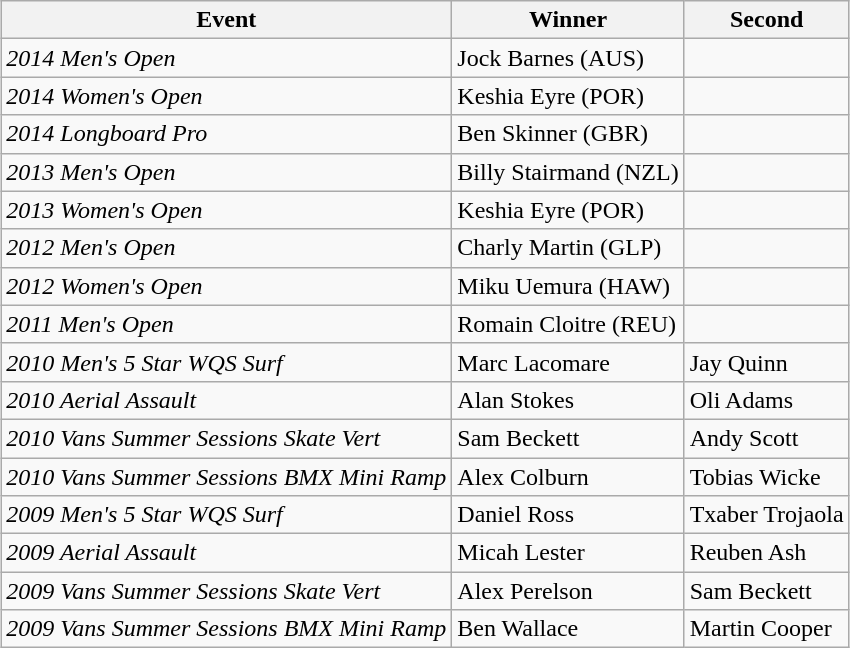<table class="wikitable" style="margin: 1em auto;">
<tr>
<th>Event</th>
<th>Winner</th>
<th>Second</th>
</tr>
<tr>
<td><em>2014 Men's Open</em></td>
<td>Jock Barnes (AUS)</td>
<td></td>
</tr>
<tr>
<td><em>2014 Women's Open</em></td>
<td>Keshia Eyre (POR)</td>
<td></td>
</tr>
<tr>
<td><em>2014 Longboard Pro</em></td>
<td>Ben Skinner (GBR)</td>
<td></td>
</tr>
<tr>
<td><em>2013 Men's Open</em></td>
<td>Billy Stairmand (NZL)</td>
<td></td>
</tr>
<tr>
<td><em>2013 Women's Open</em></td>
<td>Keshia Eyre (POR)</td>
<td></td>
</tr>
<tr>
<td><em>2012 Men's Open</em></td>
<td>Charly Martin (GLP)</td>
<td></td>
</tr>
<tr>
<td><em>2012 Women's Open</em></td>
<td>Miku Uemura (HAW)</td>
<td></td>
</tr>
<tr>
<td><em>2011 Men's Open</em></td>
<td>Romain Cloitre (REU)</td>
<td></td>
</tr>
<tr>
<td><em>2010 Men's 5 Star WQS Surf</em></td>
<td>Marc Lacomare</td>
<td>Jay Quinn</td>
</tr>
<tr>
<td><em>2010 Aerial Assault</em></td>
<td>Alan Stokes</td>
<td>Oli Adams</td>
</tr>
<tr>
<td><em>2010 Vans Summer Sessions Skate Vert</em></td>
<td>Sam Beckett</td>
<td>Andy Scott</td>
</tr>
<tr>
<td><em>2010 Vans Summer Sessions BMX Mini Ramp</em></td>
<td>Alex Colburn</td>
<td>Tobias Wicke</td>
</tr>
<tr>
<td><em>2009 Men's 5 Star WQS Surf</em></td>
<td>Daniel Ross</td>
<td>Txaber Trojaola</td>
</tr>
<tr>
<td><em>2009 Aerial Assault</em></td>
<td>Micah Lester</td>
<td>Reuben Ash</td>
</tr>
<tr>
<td><em>2009 Vans Summer Sessions Skate Vert</em></td>
<td>Alex Perelson</td>
<td>Sam Beckett</td>
</tr>
<tr>
<td><em>2009 Vans Summer Sessions BMX Mini Ramp</em></td>
<td>Ben Wallace</td>
<td>Martin Cooper</td>
</tr>
</table>
